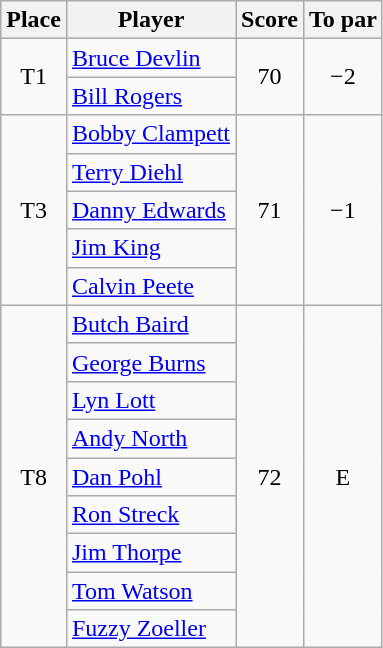<table class="wikitable">
<tr>
<th>Place</th>
<th>Player</th>
<th>Score</th>
<th>To par</th>
</tr>
<tr>
<td rowspan="2" align=center>T1</td>
<td> <a href='#'>Bruce Devlin</a></td>
<td rowspan="2" align=center>70</td>
<td rowspan="2" align=center>−2</td>
</tr>
<tr>
<td> <a href='#'>Bill Rogers</a></td>
</tr>
<tr>
<td rowspan="5" align=center>T3</td>
<td> <a href='#'>Bobby Clampett</a></td>
<td rowspan="5" align=center>71</td>
<td rowspan="5" align=center>−1</td>
</tr>
<tr>
<td> <a href='#'>Terry Diehl</a></td>
</tr>
<tr>
<td> <a href='#'>Danny Edwards</a></td>
</tr>
<tr>
<td> <a href='#'>Jim King</a></td>
</tr>
<tr>
<td> <a href='#'>Calvin Peete</a></td>
</tr>
<tr>
<td rowspan="9" align=center>T8</td>
<td> <a href='#'>Butch Baird</a></td>
<td rowspan="9" align=center>72</td>
<td rowspan="9" align=center>E</td>
</tr>
<tr>
<td> <a href='#'>George Burns</a></td>
</tr>
<tr>
<td> <a href='#'>Lyn Lott</a></td>
</tr>
<tr>
<td> <a href='#'>Andy North</a></td>
</tr>
<tr>
<td> <a href='#'>Dan Pohl</a></td>
</tr>
<tr>
<td> <a href='#'>Ron Streck</a></td>
</tr>
<tr>
<td> <a href='#'>Jim Thorpe</a></td>
</tr>
<tr>
<td> <a href='#'>Tom Watson</a></td>
</tr>
<tr>
<td> <a href='#'>Fuzzy Zoeller</a></td>
</tr>
</table>
